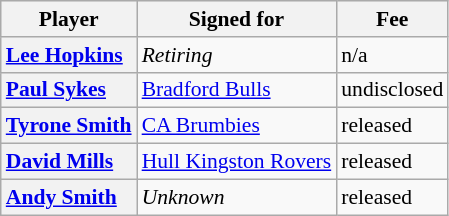<table class="wikitable" style="font-size:90%">
<tr bgcolor="#EEEEEE">
<th>Player</th>
<th>Signed for</th>
<th>Fee</th>
</tr>
<tr>
<th style="text-align:left"><a href='#'>Lee Hopkins</a></th>
<td><em>Retiring</em></td>
<td>n/a</td>
</tr>
<tr>
<th style="text-align:left"><a href='#'>Paul Sykes</a></th>
<td><a href='#'>Bradford Bulls</a></td>
<td>undisclosed</td>
</tr>
<tr>
<th style="text-align:left"><a href='#'>Tyrone Smith</a></th>
<td><a href='#'>CA Brumbies</a></td>
<td>released</td>
</tr>
<tr>
<th style="text-align:left"><a href='#'>David Mills</a></th>
<td><a href='#'>Hull Kingston Rovers</a></td>
<td>released</td>
</tr>
<tr>
<th style="text-align:left"><a href='#'>Andy Smith</a></th>
<td><em>Unknown</em></td>
<td>released</td>
</tr>
</table>
